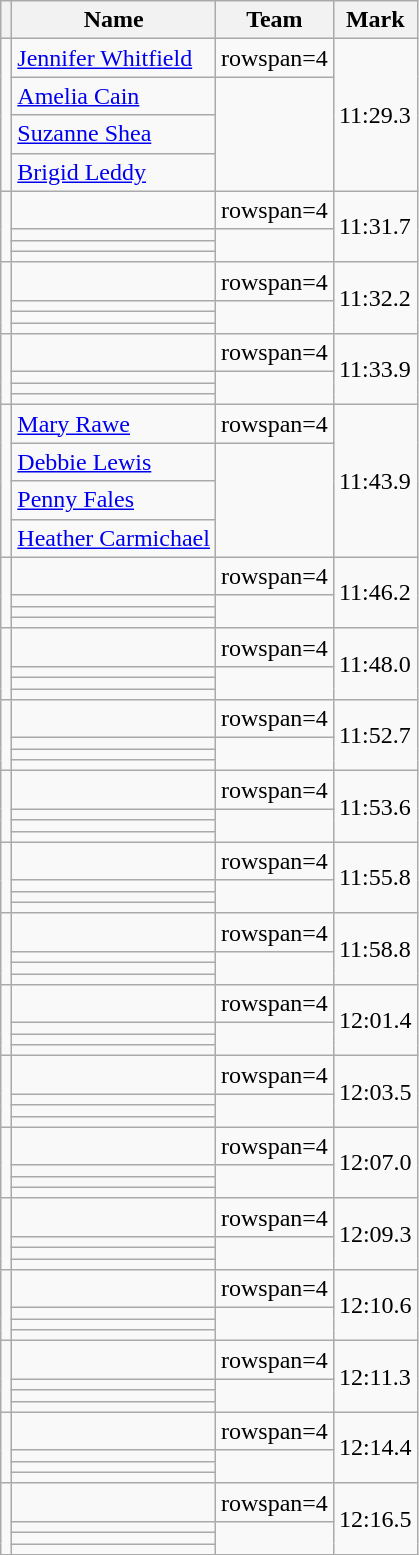<table class=wikitable>
<tr>
<th></th>
<th>Name</th>
<th>Team</th>
<th>Mark</th>
</tr>
<tr>
<td rowspan=4></td>
<td><a href='#'>Jennifer Whitfield</a></td>
<td>rowspan=4 </td>
<td rowspan=4>11:29.3</td>
</tr>
<tr>
<td><a href='#'>Amelia Cain</a></td>
</tr>
<tr>
<td><a href='#'>Suzanne Shea</a></td>
</tr>
<tr>
<td><a href='#'>Brigid Leddy</a></td>
</tr>
<tr>
<td rowspan=4></td>
<td></td>
<td>rowspan=4 </td>
<td rowspan=4>11:31.7</td>
</tr>
<tr>
<td></td>
</tr>
<tr>
<td></td>
</tr>
<tr>
<td></td>
</tr>
<tr>
<td rowspan=4></td>
<td></td>
<td>rowspan=4 </td>
<td rowspan=4>11:32.2</td>
</tr>
<tr>
<td></td>
</tr>
<tr>
<td></td>
</tr>
<tr>
<td></td>
</tr>
<tr>
<td rowspan=4></td>
<td></td>
<td>rowspan=4 </td>
<td rowspan=4>11:33.9</td>
</tr>
<tr>
<td></td>
</tr>
<tr>
<td></td>
</tr>
<tr>
<td></td>
</tr>
<tr>
<td rowspan=4></td>
<td><a href='#'>Mary Rawe</a></td>
<td>rowspan=4 </td>
<td rowspan=4>11:43.9</td>
</tr>
<tr>
<td><a href='#'>Debbie Lewis</a></td>
</tr>
<tr>
<td><a href='#'>Penny Fales</a></td>
</tr>
<tr>
<td><a href='#'>Heather Carmichael</a></td>
</tr>
<tr>
<td rowspan=4></td>
<td></td>
<td>rowspan=4 </td>
<td rowspan=4>11:46.2</td>
</tr>
<tr>
<td></td>
</tr>
<tr>
<td></td>
</tr>
<tr>
<td></td>
</tr>
<tr>
<td rowspan=4></td>
<td></td>
<td>rowspan=4 </td>
<td rowspan=4>11:48.0</td>
</tr>
<tr>
<td></td>
</tr>
<tr>
<td></td>
</tr>
<tr>
<td></td>
</tr>
<tr>
<td rowspan=4></td>
<td></td>
<td>rowspan=4 </td>
<td rowspan=4>11:52.7</td>
</tr>
<tr>
<td></td>
</tr>
<tr>
<td></td>
</tr>
<tr>
<td></td>
</tr>
<tr>
<td rowspan=4></td>
<td></td>
<td>rowspan=4 </td>
<td rowspan=4>11:53.6</td>
</tr>
<tr>
<td></td>
</tr>
<tr>
<td></td>
</tr>
<tr>
<td></td>
</tr>
<tr>
<td rowspan=4></td>
<td></td>
<td>rowspan=4 </td>
<td rowspan=4>11:55.8</td>
</tr>
<tr>
<td></td>
</tr>
<tr>
<td></td>
</tr>
<tr>
<td></td>
</tr>
<tr>
<td rowspan=4></td>
<td></td>
<td>rowspan=4 </td>
<td rowspan=4>11:58.8</td>
</tr>
<tr>
<td></td>
</tr>
<tr>
<td></td>
</tr>
<tr>
<td></td>
</tr>
<tr>
<td rowspan=4></td>
<td></td>
<td>rowspan=4 </td>
<td rowspan=4>12:01.4</td>
</tr>
<tr>
<td></td>
</tr>
<tr>
<td></td>
</tr>
<tr>
<td></td>
</tr>
<tr>
<td rowspan=4></td>
<td></td>
<td>rowspan=4 </td>
<td rowspan=4>12:03.5</td>
</tr>
<tr>
<td></td>
</tr>
<tr>
<td></td>
</tr>
<tr>
<td></td>
</tr>
<tr>
<td rowspan=4></td>
<td></td>
<td>rowspan=4 </td>
<td rowspan=4>12:07.0</td>
</tr>
<tr>
<td></td>
</tr>
<tr>
<td></td>
</tr>
<tr>
<td></td>
</tr>
<tr>
<td rowspan=4></td>
<td></td>
<td>rowspan=4 </td>
<td rowspan=4>12:09.3</td>
</tr>
<tr>
<td></td>
</tr>
<tr>
<td></td>
</tr>
<tr>
<td></td>
</tr>
<tr>
<td rowspan=4></td>
<td></td>
<td>rowspan=4 </td>
<td rowspan=4>12:10.6</td>
</tr>
<tr>
<td></td>
</tr>
<tr>
<td></td>
</tr>
<tr>
<td></td>
</tr>
<tr>
<td rowspan=4></td>
<td></td>
<td>rowspan=4 </td>
<td rowspan=4>12:11.3</td>
</tr>
<tr>
<td></td>
</tr>
<tr>
<td></td>
</tr>
<tr>
<td></td>
</tr>
<tr>
<td rowspan=4></td>
<td></td>
<td>rowspan=4 </td>
<td rowspan=4>12:14.4</td>
</tr>
<tr>
<td></td>
</tr>
<tr>
<td></td>
</tr>
<tr>
<td></td>
</tr>
<tr>
<td rowspan=4></td>
<td></td>
<td>rowspan=4 </td>
<td rowspan=4>12:16.5</td>
</tr>
<tr>
<td></td>
</tr>
<tr>
<td></td>
</tr>
<tr>
<td></td>
</tr>
</table>
